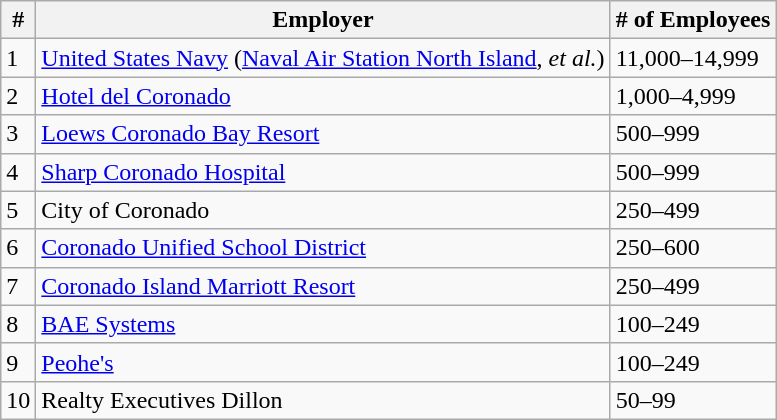<table class="wikitable">
<tr>
<th>#</th>
<th>Employer</th>
<th># of Employees</th>
</tr>
<tr>
<td>1</td>
<td><a href='#'>United States Navy</a> (<a href='#'>Naval Air Station North Island</a>, <em>et al.</em>)</td>
<td>11,000–14,999</td>
</tr>
<tr>
<td>2</td>
<td><a href='#'>Hotel del Coronado</a></td>
<td>1,000–4,999</td>
</tr>
<tr>
<td>3</td>
<td><a href='#'>Loews Coronado Bay Resort</a></td>
<td>500–999</td>
</tr>
<tr>
<td>4</td>
<td><a href='#'>Sharp Coronado Hospital</a></td>
<td>500–999</td>
</tr>
<tr>
<td>5</td>
<td>City of Coronado</td>
<td>250–499</td>
</tr>
<tr>
<td>6</td>
<td><a href='#'>Coronado Unified School District</a></td>
<td>250–600</td>
</tr>
<tr>
<td>7</td>
<td><a href='#'>Coronado Island Marriott Resort</a></td>
<td>250–499</td>
</tr>
<tr>
<td>8</td>
<td><a href='#'>BAE Systems</a></td>
<td>100–249</td>
</tr>
<tr>
<td>9</td>
<td><a href='#'>Peohe's</a></td>
<td>100–249</td>
</tr>
<tr>
<td>10</td>
<td>Realty Executives Dillon</td>
<td>50–99</td>
</tr>
</table>
